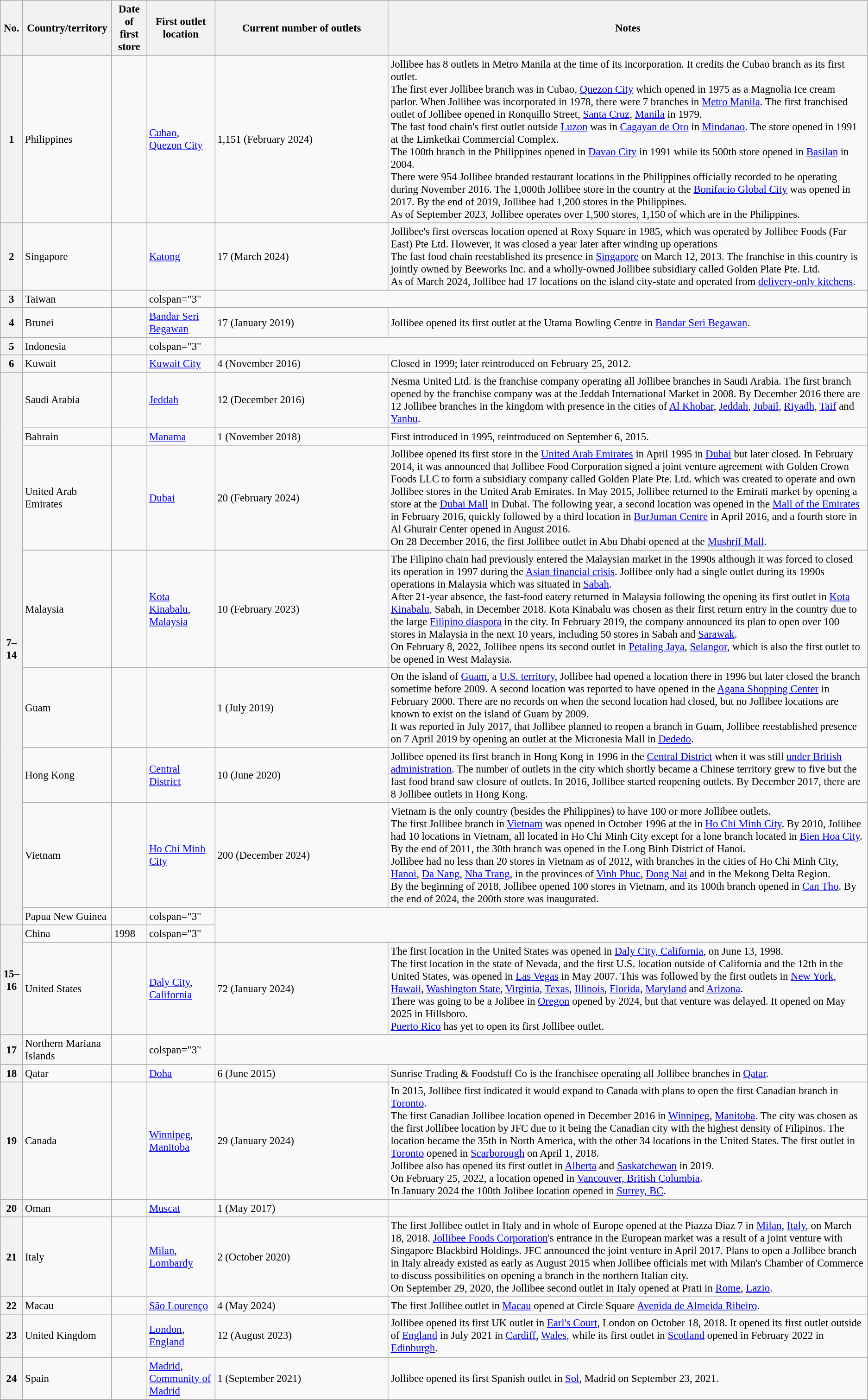<table class="wikitable sortable" style="font-size:95%;">
<tr>
<th scope="col">No.</th>
<th scope="col">Country/territory</th>
<th scope="col">Date of first store</th>
<th scope="col">First outlet location</th>
<th scope="col" style="width:20%;">Current number of outlets </th>
<th scope="col" class="unsortable">Notes</th>
</tr>
<tr>
<th scope="row">1</th>
<td>Philippines</td>
<td data-sort-value="1978-06"></td>
<td><a href='#'>Cubao</a>, <a href='#'>Quezon City</a></td>
<td data-sort-value="1151">1,151 (February 2024)</td>
<td>Jollibee has 8 outlets in Metro Manila at the time of its incorporation. It credits the Cubao branch as its first outlet.<br>The first ever Jollibee branch was in Cubao, <a href='#'>Quezon City</a> which opened in 1975 as a Magnolia Ice cream parlor. When Jollibee was incorporated in 1978, there were 7 branches in <a href='#'>Metro Manila</a>. The first franchised outlet of Jollibee opened in Ronquillo Street, <a href='#'>Santa Cruz</a>, <a href='#'>Manila</a> in 1979.<br>The fast food chain's first outlet outside <a href='#'>Luzon</a> was in <a href='#'>Cagayan de Oro</a> in <a href='#'>Mindanao</a>. The store opened in 1991 at the Limketkai Commercial Complex.<br>The 100th branch in the Philippines opened in <a href='#'>Davao City</a> in 1991 while its 500th store opened in <a href='#'>Basilan</a> in 2004.<br>There were 954 Jollibee branded restaurant locations in the Philippines officially recorded to be operating during November 2016. The 1,000th Jollibee store in the country at the <a href='#'>Bonifacio Global City</a> was opened in 2017. By the end of 2019, Jollibee had 1,200 stores in the Philippines.<br>As of September 2023, Jollibee operates over 1,500 stores, 1,150 of which are in the Philippines.</td>
</tr>
<tr>
<th scope="row">2</th>
<td>Singapore</td>
<td> </td>
<td><a href='#'>Katong</a></td>
<td>17 (March 2024)</td>
<td>Jollibee's first overseas location opened at Roxy Square in 1985, which was operated by Jollibee Foods (Far East) Pte Ltd. However, it was closed a year later after winding up operations <br>The fast food chain reestablished its presence in <a href='#'>Singapore</a> on March 12, 2013. The franchise in this country is jointly owned by Beeworks Inc. and a wholly-owned Jollibee subsidiary called Golden Plate Pte. Ltd. <br>As of March 2024, Jollibee had 17 locations on the island city-state and operated from <a href='#'>delivery-only kitchens</a>.</td>
</tr>
<tr>
<th scope="row">3</th>
<td>Taiwan</td>
<td></td>
<td>colspan="3" </td>
</tr>
<tr>
<th scope="row">4</th>
<td>Brunei</td>
<td></td>
<td><a href='#'>Bandar Seri Begawan</a></td>
<td>17 (January 2019)</td>
<td>Jollibee opened its first outlet at the Utama Bowling Centre in <a href='#'>Bandar Seri Begawan</a>.</td>
</tr>
<tr>
<th scope="row">5</th>
<td>Indonesia</td>
<td></td>
<td>colspan="3" </td>
</tr>
<tr>
<th scope="row">6</th>
<td>Kuwait</td>
<td></td>
<td><a href='#'>Kuwait City</a></td>
<td>4 (November 2016)</td>
<td>Closed in 1999; later reintroduced on February 25, 2012.</td>
</tr>
<tr>
<th scope="row" rowspan="8">7–14</th>
<td>Saudi Arabia</td>
<td></td>
<td><a href='#'>Jeddah</a></td>
<td>12 (December 2016)</td>
<td>Nesma United Ltd. is the franchise company operating all Jollibee branches in Saudi Arabia. The first branch opened by the franchise company was at the Jeddah International Market in 2008. By December 2016 there are 12 Jollibee branches in the kingdom with presence in the cities of <a href='#'>Al Khobar</a>, <a href='#'>Jeddah</a>, <a href='#'>Jubail</a>, <a href='#'>Riyadh</a>, <a href='#'>Taif</a> and <a href='#'>Yanbu</a>.</td>
</tr>
<tr>
<td>Bahrain</td>
<td></td>
<td><a href='#'>Manama</a></td>
<td>1 (November 2018)</td>
<td>First introduced in 1995, reintroduced on September 6, 2015.</td>
</tr>
<tr>
<td>United Arab Emirates</td>
<td></td>
<td><a href='#'>Dubai</a></td>
<td>20 (February 2024)</td>
<td>Jollibee opened its first store in the <a href='#'>United Arab Emirates</a> in April 1995 in <a href='#'>Dubai</a> but later closed. In February 2014, it was announced that Jollibee Food Corporation signed a joint venture agreement with Golden Crown Foods LLC to form a subsidiary company called Golden Plate Pte. Ltd. which was created to operate and own Jollibee stores in the United Arab Emirates. In May 2015, Jollibee returned to the Emirati market by opening a store at the <a href='#'>Dubai Mall</a> in Dubai. The following year, a second location was opened in the <a href='#'>Mall of the Emirates</a> in February 2016, quickly followed by a third location in <a href='#'>BurJuman Centre</a> in April 2016, and a fourth store in Al Ghurair Center opened in August 2016.<br>On 28 December 2016, the first Jollibee outlet in Abu Dhabi opened at the <a href='#'>Mushrif Mall</a>.</td>
</tr>
<tr>
<td>Malaysia</td>
<td data-sort-value="1990"></td>
<td><a href='#'>Kota Kinabalu</a>, <a href='#'>Malaysia</a></td>
<td>10 (February 2023)</td>
<td>The Filipino chain had previously entered the Malaysian market in the 1990s although it was forced to closed its operation in 1997 during the <a href='#'>Asian financial crisis</a>. Jollibee only had a single outlet during its 1990s operations in Malaysia which was situated in <a href='#'>Sabah</a>.<br>After 21-year absence, the fast-food eatery returned in Malaysia following the opening its first outlet in <a href='#'>Kota Kinabalu</a>, Sabah, in December 2018. Kota Kinabalu was chosen as their first return entry in the country due to the large <a href='#'>Filipino diaspora</a> in the city. In February 2019, the company announced its plan to open over 100 stores in Malaysia in the next 10 years, including 50 stores in Sabah and <a href='#'>Sarawak</a>.<br>On February 8, 2022, Jollibee opens its second outlet in <a href='#'>Petaling Jaya</a>, <a href='#'>Selangor</a>, which is also the first outlet to be opened in West Malaysia.</td>
</tr>
<tr>
<td>Guam</td>
<td></td>
<td></td>
<td>1 (July 2019)</td>
<td>On the island of <a href='#'>Guam</a>, a <a href='#'>U.S. territory</a>, Jollibee had opened a location there in 1996 but later closed the branch sometime before 2009. A second location was reported to have opened in the <a href='#'>Agana Shopping Center</a> in February 2000. There are no records on when the second location had closed, but no Jollibee locations are known to exist on the island of Guam by 2009.<br>It was reported in July 2017, that Jollibee planned to reopen a branch in Guam, Jollibee reestablished presence on 7 April 2019 by opening an outlet at the Micronesia Mall in <a href='#'>Dededo</a>.</td>
</tr>
<tr>
<td>Hong Kong</td>
<td></td>
<td><a href='#'>Central District</a></td>
<td>10 (June 2020)</td>
<td>Jollibee opened its first branch in Hong Kong in 1996 in the <a href='#'>Central District</a> when it was still <a href='#'>under British administration</a>. The number of outlets in the city which shortly became a Chinese territory grew to five but the fast food brand saw closure of outlets. In 2016, Jollibee started reopening outlets. By December 2017, there are 8 Jollibee outlets in Hong Kong.</td>
</tr>
<tr>
<td>Vietnam</td>
<td></td>
<td><a href='#'>Ho Chi Minh City</a></td>
<td>200 (December 2024)</td>
<td>Vietnam is the only country (besides the Philippines) to have 100 or more Jollibee outlets.<br>The first Jollibee branch in <a href='#'>Vietnam</a> was opened in October 1996 at the  in <a href='#'>Ho Chi Minh City</a>. By 2010, Jollibee had 10 locations in Vietnam, all located in Ho Chi Minh City except for a lone branch located in <a href='#'>Bien Hoa City</a>. By the end of 2011, the 30th branch was opened in the Long Binh District of Hanoi.<br>Jollibee had no less than 20 stores in Vietnam as of 2012, with branches in the cities of Ho Chi Minh City, <a href='#'>Hanoi</a>, <a href='#'>Da Nang</a>, <a href='#'>Nha Trang</a>, in the provinces of <a href='#'>Vinh Phuc</a>, <a href='#'>Dong Nai</a> and in the Mekong Delta Region.<br>By the beginning of 2018, Jollibee opened 100 stores in Vietnam, and its 100th branch opened in <a href='#'>Can Tho</a>. By the end of 2024, the 200th store was inaugurated.</td>
</tr>
<tr>
<td>Papua New Guinea</td>
<td></td>
<td>colspan="3" </td>
</tr>
<tr>
<th scope="row" rowspan=2>15–16</th>
<td>China</td>
<td>1998</td>
<td>colspan="3" </td>
</tr>
<tr>
<td>United States</td>
<td></td>
<td><a href='#'>Daly City</a>, <a href='#'>California</a></td>
<td>72 (January 2024)</td>
<td>The first location in the United States was opened in <a href='#'>Daly City, California</a>, on June 13, 1998.<br>The first location in the state of Nevada, and the first U.S. location outside of California and the 12th in the United States, was opened in <a href='#'>Las Vegas</a> in May 2007. This was followed by the first outlets in <a href='#'>New York</a>, <a href='#'>Hawaii</a>, <a href='#'>Washington State</a>, <a href='#'>Virginia</a>, <a href='#'>Texas</a>, <a href='#'>Illinois</a>, <a href='#'>Florida</a>, <a href='#'>Maryland</a> and <a href='#'>Arizona</a>.<br>There was going to be a Jolibee in <a href='#'>Oregon</a> opened by 2024, but that venture was delayed. It opened on May 2025 in Hillsboro.<br><a href='#'>Puerto Rico</a> has yet to open its first Jollibee outlet.</td>
</tr>
<tr>
<th scope="row">17</th>
<td>Northern Mariana Islands</td>
<td></td>
<td>colspan="3" </td>
</tr>
<tr>
<th scope="row">18</th>
<td>Qatar</td>
<td></td>
<td><a href='#'>Doha</a></td>
<td>6 (June 2015)</td>
<td>Sunrise Trading & Foodstuff Co is the franchisee operating all Jollibee branches in <a href='#'>Qatar</a>.</td>
</tr>
<tr>
<th scope="row">19</th>
<td>Canada</td>
<td></td>
<td><a href='#'>Winnipeg</a>, <a href='#'>Manitoba</a></td>
<td>29 (January 2024)</td>
<td>In 2015, Jollibee first indicated it would expand to Canada with plans to open the first Canadian branch in <a href='#'>Toronto</a>.<br>The first Canadian Jollibee location opened in December 2016 in <a href='#'>Winnipeg</a>, <a href='#'>Manitoba</a>. The city was chosen as the first Jollibee location by JFC due to it being the Canadian city with the highest density of Filipinos. The location became the 35th in North America, with the other 34 locations in the United States. The first outlet in <a href='#'>Toronto</a> opened in <a href='#'>Scarborough</a> on April 1, 2018.<br>Jollibee also has opened its first outlet in <a href='#'>Alberta</a> and <a href='#'>Saskatchewan</a> in 2019.<br>On February 25, 2022, a location opened in <a href='#'>Vancouver, British Columbia</a>.<br>In January 2024 the 100th Jolibee location opened in <a href='#'>Surrey, BC</a>.</td>
</tr>
<tr>
<th scope="row">20</th>
<td>Oman</td>
<td></td>
<td><a href='#'>Muscat</a></td>
<td>1 (May 2017)</td>
<td></td>
</tr>
<tr>
<th scope="row">21</th>
<td>Italy</td>
<td></td>
<td><a href='#'>Milan</a>, <a href='#'>Lombardy</a></td>
<td>2 (October 2020)</td>
<td>The first Jollibee outlet in Italy and in whole of Europe opened at the Piazza Diaz 7 in <a href='#'>Milan</a>, <a href='#'>Italy</a>, on March 18, 2018. <a href='#'>Jollibee Foods Corporation</a>'s entrance in the European market was a result of a joint venture with Singapore Blackbird Holdings. JFC announced the joint venture in April 2017. Plans to open a Jollibee branch in Italy already existed as early as August 2015 when Jollibee officials met with Milan's Chamber of Commerce to discuss possibilities on opening a branch in the northern Italian city.<br>On September 29, 2020, the Jollibee second outlet in Italy opened at Prati in <a href='#'>Rome</a>, <a href='#'>Lazio</a>.</td>
</tr>
<tr>
<th scope="row">22</th>
<td>Macau</td>
<td></td>
<td><a href='#'>São Lourenço</a></td>
<td>4 (May 2024)</td>
<td>The first Jollibee outlet in <a href='#'>Macau</a> opened at Circle Square <a href='#'>Avenida de Almeida Ribeiro</a>.</td>
</tr>
<tr>
<th scope="row">23</th>
<td>United Kingdom</td>
<td></td>
<td><a href='#'>London</a>, <a href='#'>England</a></td>
<td>12 (August 2023)</td>
<td>Jollibee opened its first UK outlet in <a href='#'>Earl's Court</a>, London on October 18, 2018. It opened its first outlet outside of <a href='#'>England</a> in July 2021 in <a href='#'>Cardiff</a>, <a href='#'>Wales</a>, while its first outlet in <a href='#'>Scotland</a> opened in February 2022 in <a href='#'>Edinburgh</a>.</td>
</tr>
<tr>
</tr>
<tr>
<th scope="row">24</th>
<td>Spain</td>
<td></td>
<td><a href='#'>Madrid</a>, <a href='#'>Community of Madrid</a></td>
<td>1 (September 2021)</td>
<td>Jollibee opened its first Spanish outlet in <a href='#'>Sol</a>, Madrid on September 23, 2021.</td>
</tr>
<tr>
</tr>
</table>
